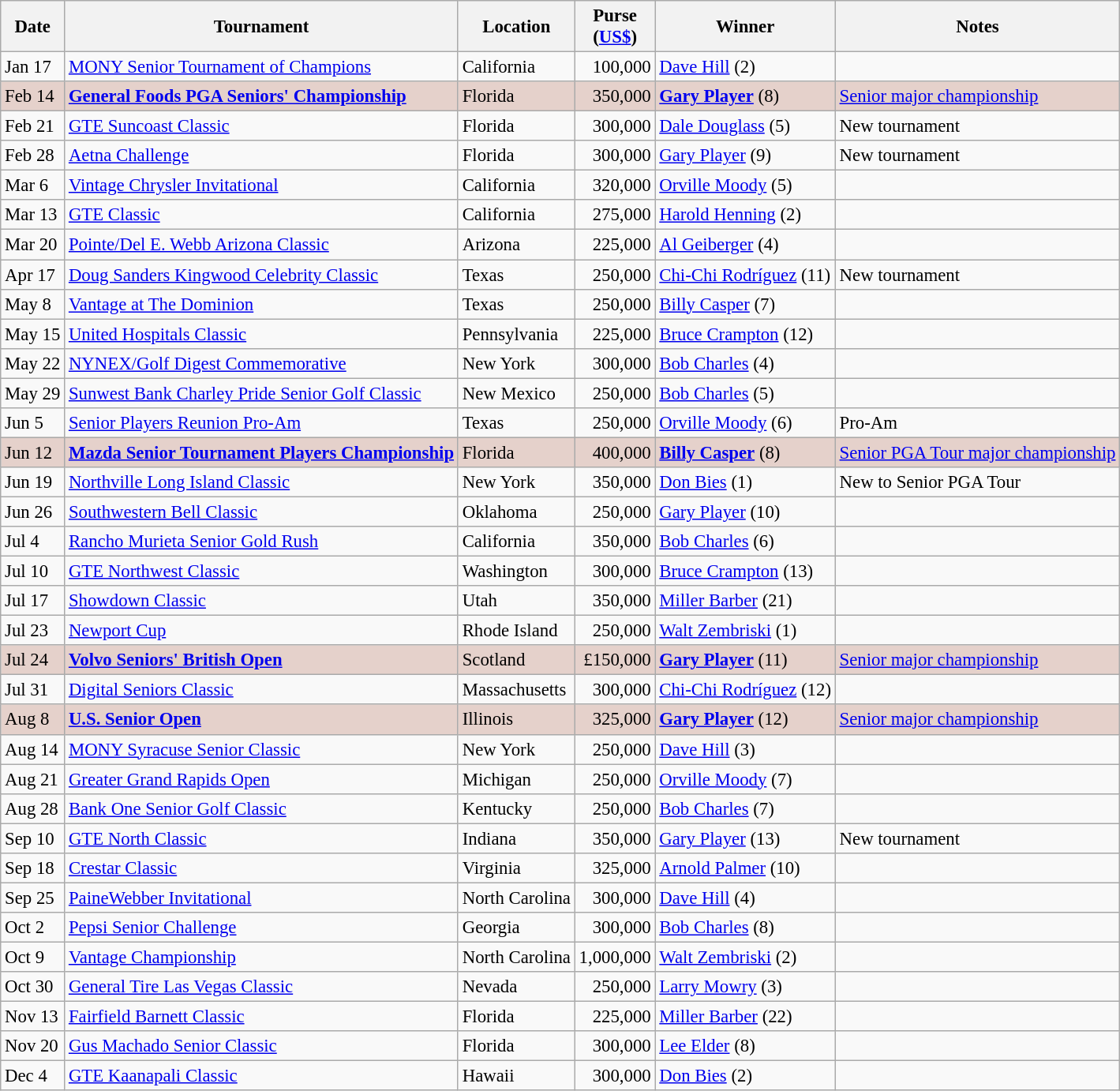<table class="wikitable" style="font-size:95%">
<tr>
<th>Date</th>
<th>Tournament</th>
<th>Location</th>
<th>Purse<br>(<a href='#'>US$</a>)</th>
<th>Winner</th>
<th>Notes</th>
</tr>
<tr>
<td>Jan 17</td>
<td><a href='#'>MONY Senior Tournament of Champions</a></td>
<td>California</td>
<td align=right>100,000</td>
<td> <a href='#'>Dave Hill</a> (2)</td>
<td></td>
</tr>
<tr style="background:#e5d1cb;">
<td>Feb 14</td>
<td><strong><a href='#'>General Foods PGA Seniors' Championship</a></strong></td>
<td>Florida</td>
<td align=right>350,000</td>
<td> <strong><a href='#'>Gary Player</a></strong> (8)</td>
<td><a href='#'>Senior major championship</a></td>
</tr>
<tr>
<td>Feb 21</td>
<td><a href='#'>GTE Suncoast Classic</a></td>
<td>Florida</td>
<td align=right>300,000</td>
<td> <a href='#'>Dale Douglass</a> (5)</td>
<td>New tournament</td>
</tr>
<tr>
<td>Feb 28</td>
<td><a href='#'>Aetna Challenge</a></td>
<td>Florida</td>
<td align=right>300,000</td>
<td> <a href='#'>Gary Player</a> (9)</td>
<td>New tournament</td>
</tr>
<tr>
<td>Mar 6</td>
<td><a href='#'>Vintage Chrysler Invitational</a></td>
<td>California</td>
<td align=right>320,000</td>
<td> <a href='#'>Orville Moody</a> (5)</td>
<td></td>
</tr>
<tr>
<td>Mar 13</td>
<td><a href='#'>GTE Classic</a></td>
<td>California</td>
<td align=right>275,000</td>
<td> <a href='#'>Harold Henning</a> (2)</td>
<td></td>
</tr>
<tr>
<td>Mar 20</td>
<td><a href='#'>Pointe/Del E. Webb Arizona Classic</a></td>
<td>Arizona</td>
<td align=right>225,000</td>
<td> <a href='#'>Al Geiberger</a> (4)</td>
<td></td>
</tr>
<tr>
<td>Apr 17</td>
<td><a href='#'>Doug Sanders Kingwood Celebrity Classic</a></td>
<td>Texas</td>
<td align=right>250,000</td>
<td> <a href='#'>Chi-Chi Rodríguez</a> (11)</td>
<td>New tournament</td>
</tr>
<tr>
<td>May 8</td>
<td><a href='#'>Vantage at The Dominion</a></td>
<td>Texas</td>
<td align=right>250,000</td>
<td> <a href='#'>Billy Casper</a> (7)</td>
<td></td>
</tr>
<tr>
<td>May 15</td>
<td><a href='#'>United Hospitals Classic</a></td>
<td>Pennsylvania</td>
<td align=right>225,000</td>
<td> <a href='#'>Bruce Crampton</a> (12)</td>
<td></td>
</tr>
<tr>
<td>May 22</td>
<td><a href='#'>NYNEX/Golf Digest Commemorative</a></td>
<td>New York</td>
<td align=right>300,000</td>
<td> <a href='#'>Bob Charles</a> (4)</td>
<td></td>
</tr>
<tr>
<td>May 29</td>
<td><a href='#'>Sunwest Bank Charley Pride Senior Golf Classic</a></td>
<td>New Mexico</td>
<td align=right>250,000</td>
<td> <a href='#'>Bob Charles</a> (5)</td>
<td></td>
</tr>
<tr>
<td>Jun 5</td>
<td><a href='#'>Senior Players Reunion Pro-Am</a></td>
<td>Texas</td>
<td align=right>250,000</td>
<td> <a href='#'>Orville Moody</a> (6)</td>
<td>Pro-Am</td>
</tr>
<tr style="background:#e5d1cb;">
<td>Jun 12</td>
<td><strong><a href='#'>Mazda Senior Tournament Players Championship</a></strong></td>
<td>Florida</td>
<td align=right>400,000</td>
<td> <strong><a href='#'>Billy Casper</a></strong> (8)</td>
<td><a href='#'>Senior PGA Tour major championship</a></td>
</tr>
<tr>
<td>Jun 19</td>
<td><a href='#'>Northville Long Island Classic</a></td>
<td>New York</td>
<td align=right>350,000</td>
<td> <a href='#'>Don Bies</a> (1)</td>
<td>New to Senior PGA Tour</td>
</tr>
<tr>
<td>Jun 26</td>
<td><a href='#'>Southwestern Bell Classic</a></td>
<td>Oklahoma</td>
<td align=right>250,000</td>
<td> <a href='#'>Gary Player</a> (10)</td>
<td></td>
</tr>
<tr>
<td>Jul 4</td>
<td><a href='#'>Rancho Murieta Senior Gold Rush</a></td>
<td>California</td>
<td align=right>350,000</td>
<td> <a href='#'>Bob Charles</a> (6)</td>
<td></td>
</tr>
<tr>
<td>Jul 10</td>
<td><a href='#'>GTE Northwest Classic</a></td>
<td>Washington</td>
<td align=right>300,000</td>
<td> <a href='#'>Bruce Crampton</a> (13)</td>
<td></td>
</tr>
<tr>
<td>Jul 17</td>
<td><a href='#'>Showdown Classic</a></td>
<td>Utah</td>
<td align=right>350,000</td>
<td> <a href='#'>Miller Barber</a> (21)</td>
<td></td>
</tr>
<tr>
<td>Jul 23</td>
<td><a href='#'>Newport Cup</a></td>
<td>Rhode Island</td>
<td align=right>250,000</td>
<td> <a href='#'>Walt Zembriski</a> (1)</td>
<td></td>
</tr>
<tr style="background:#e5d1cb;">
<td>Jul 24</td>
<td><strong><a href='#'>Volvo Seniors' British Open</a></strong></td>
<td>Scotland</td>
<td align=right>£150,000</td>
<td> <strong><a href='#'>Gary Player</a></strong> (11)</td>
<td><a href='#'>Senior major championship</a></td>
</tr>
<tr>
<td>Jul 31</td>
<td><a href='#'>Digital Seniors Classic</a></td>
<td>Massachusetts</td>
<td align=right>300,000</td>
<td> <a href='#'>Chi-Chi Rodríguez</a> (12)</td>
<td></td>
</tr>
<tr style="background:#e5d1cb;">
<td>Aug 8</td>
<td><strong><a href='#'>U.S. Senior Open</a></strong></td>
<td>Illinois</td>
<td align=right>325,000</td>
<td> <strong><a href='#'>Gary Player</a></strong> (12)</td>
<td><a href='#'>Senior major championship</a></td>
</tr>
<tr>
<td>Aug 14</td>
<td><a href='#'>MONY Syracuse Senior Classic</a></td>
<td>New York</td>
<td align=right>250,000</td>
<td> <a href='#'>Dave Hill</a> (3)</td>
<td></td>
</tr>
<tr>
<td>Aug 21</td>
<td><a href='#'>Greater Grand Rapids Open</a></td>
<td>Michigan</td>
<td align=right>250,000</td>
<td> <a href='#'>Orville Moody</a> (7)</td>
<td></td>
</tr>
<tr>
<td>Aug 28</td>
<td><a href='#'>Bank One Senior Golf Classic</a></td>
<td>Kentucky</td>
<td align=right>250,000</td>
<td> <a href='#'>Bob Charles</a> (7)</td>
<td></td>
</tr>
<tr>
<td>Sep 10</td>
<td><a href='#'>GTE North Classic</a></td>
<td>Indiana</td>
<td align=right>350,000</td>
<td> <a href='#'>Gary Player</a> (13)</td>
<td>New tournament</td>
</tr>
<tr>
<td>Sep 18</td>
<td><a href='#'>Crestar Classic</a></td>
<td>Virginia</td>
<td align=right>325,000</td>
<td> <a href='#'>Arnold Palmer</a> (10)</td>
<td></td>
</tr>
<tr>
<td>Sep 25</td>
<td><a href='#'>PaineWebber Invitational</a></td>
<td>North Carolina</td>
<td align=right>300,000</td>
<td> <a href='#'>Dave Hill</a> (4)</td>
<td></td>
</tr>
<tr>
<td>Oct 2</td>
<td><a href='#'>Pepsi Senior Challenge</a></td>
<td>Georgia</td>
<td align=right>300,000</td>
<td> <a href='#'>Bob Charles</a> (8)</td>
<td></td>
</tr>
<tr>
<td>Oct 9</td>
<td><a href='#'>Vantage Championship</a></td>
<td>North Carolina</td>
<td align=right>1,000,000</td>
<td> <a href='#'>Walt Zembriski</a> (2)</td>
<td></td>
</tr>
<tr>
<td>Oct 30</td>
<td><a href='#'>General Tire Las Vegas Classic</a></td>
<td>Nevada</td>
<td align=right>250,000</td>
<td> <a href='#'>Larry Mowry</a> (3)</td>
<td></td>
</tr>
<tr>
<td>Nov 13</td>
<td><a href='#'>Fairfield Barnett Classic</a></td>
<td>Florida</td>
<td align=right>225,000</td>
<td> <a href='#'>Miller Barber</a> (22)</td>
<td></td>
</tr>
<tr>
<td>Nov 20</td>
<td><a href='#'>Gus Machado Senior Classic</a></td>
<td>Florida</td>
<td align=right>300,000</td>
<td> <a href='#'>Lee Elder</a> (8)</td>
<td></td>
</tr>
<tr>
<td>Dec 4</td>
<td><a href='#'>GTE Kaanapali Classic</a></td>
<td>Hawaii</td>
<td align=right>300,000</td>
<td> <a href='#'>Don Bies</a> (2)</td>
<td></td>
</tr>
</table>
